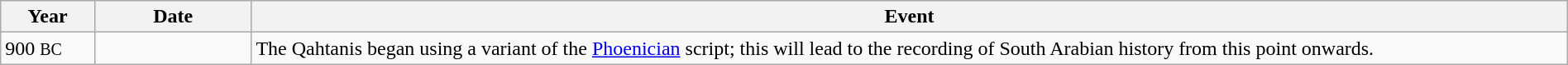<table class="wikitable" width="100%">
<tr>
<th style="width:6%">Year</th>
<th style="width:10%">Date</th>
<th>Event</th>
</tr>
<tr>
<td>900 <small>BC</small></td>
<td></td>
<td>The Qahtanis began using a variant of the <a href='#'>Phoenician</a> script; this will lead to the recording of South Arabian history from this point onwards.</td>
</tr>
</table>
